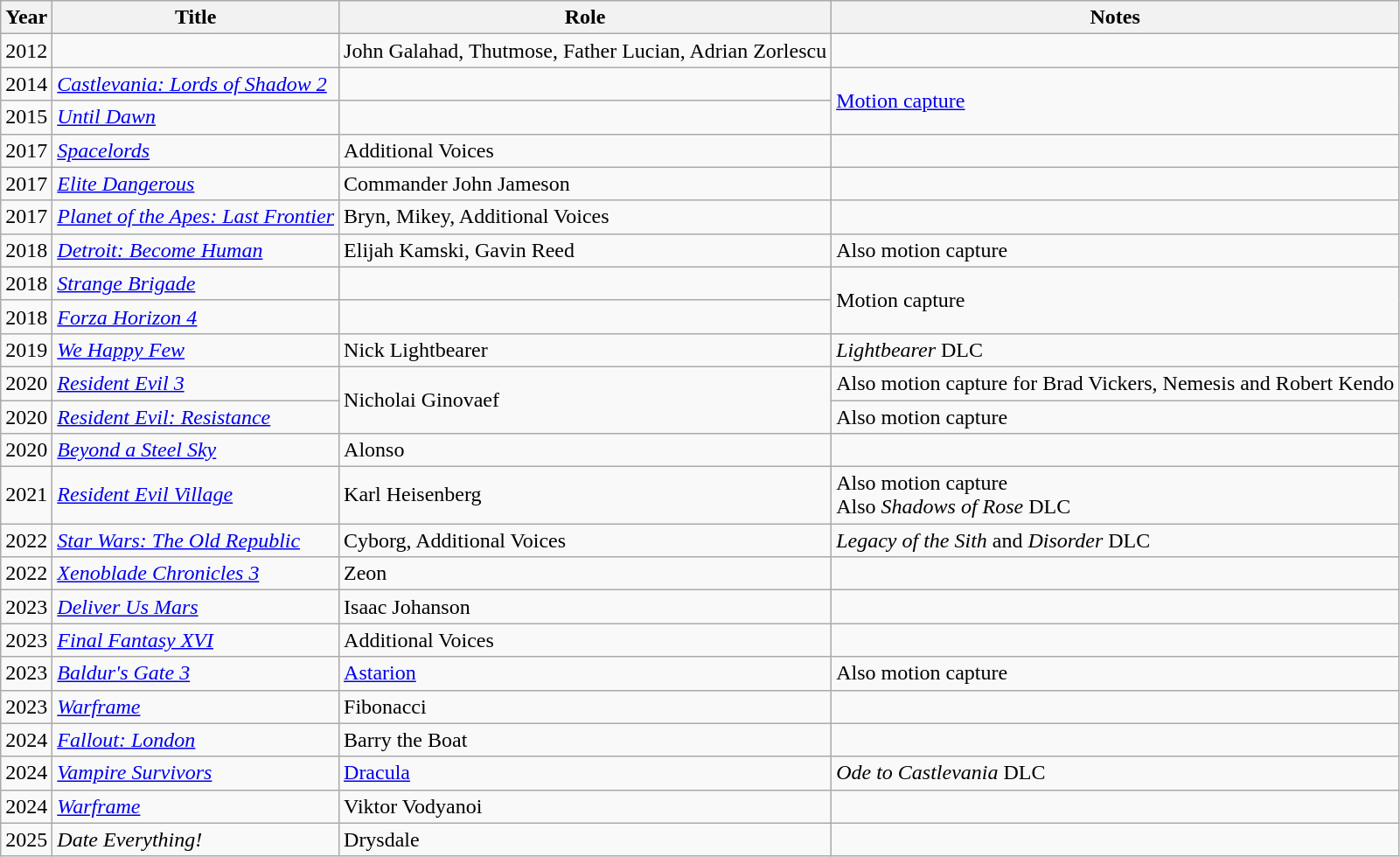<table class="wikitable sortable">
<tr>
<th>Year</th>
<th>Title</th>
<th>Role</th>
<th>Notes</th>
</tr>
<tr>
<td>2012</td>
<td><em></em></td>
<td>John Galahad, Thutmose, Father Lucian, Adrian Zorlescu</td>
<td></td>
</tr>
<tr>
<td>2014</td>
<td><em><a href='#'>Castlevania: Lords of Shadow 2</a></em></td>
<td></td>
<td rowspan="2"><a href='#'>Motion capture</a></td>
</tr>
<tr>
<td>2015</td>
<td><em><a href='#'>Until Dawn</a></em></td>
<td></td>
</tr>
<tr>
<td>2017</td>
<td><em><a href='#'>Spacelords</a></em></td>
<td>Additional Voices</td>
<td></td>
</tr>
<tr>
<td>2017</td>
<td><em><a href='#'>Elite Dangerous</a></em> </td>
<td>Commander John Jameson</td>
<td></td>
</tr>
<tr>
<td>2017</td>
<td><em><a href='#'>Planet of the Apes: Last Frontier</a></em></td>
<td>Bryn, Mikey, Additional Voices</td>
<td></td>
</tr>
<tr>
<td>2018</td>
<td><em><a href='#'>Detroit: Become Human</a></em></td>
<td>Elijah Kamski, Gavin Reed</td>
<td>Also motion capture </td>
</tr>
<tr>
<td>2018</td>
<td><em><a href='#'>Strange Brigade</a></em></td>
<td></td>
<td rowspan="2">Motion capture</td>
</tr>
<tr>
<td>2018</td>
<td><em><a href='#'>Forza Horizon 4</a></em></td>
<td></td>
</tr>
<tr>
<td>2019</td>
<td><em><a href='#'>We Happy Few</a></em></td>
<td>Nick Lightbearer</td>
<td><em>Lightbearer</em> DLC</td>
</tr>
<tr>
<td>2020</td>
<td><em><a href='#'>Resident Evil 3</a></em></td>
<td rowspan="2">Nicholai Ginovaef</td>
<td>Also motion capture for Brad Vickers, Nemesis and Robert Kendo</td>
</tr>
<tr>
<td>2020</td>
<td><em><a href='#'>Resident Evil: Resistance</a></em></td>
<td>Also motion capture</td>
</tr>
<tr>
<td>2020</td>
<td><em><a href='#'>Beyond a Steel Sky</a></em></td>
<td>Alonso</td>
<td></td>
</tr>
<tr>
<td>2021</td>
<td><em><a href='#'>Resident Evil Village</a></em></td>
<td>Karl Heisenberg</td>
<td>Also motion capture<br>Also <em>Shadows of Rose</em> DLC</td>
</tr>
<tr>
<td>2022</td>
<td><em><a href='#'>Star Wars: The Old Republic</a></em></td>
<td>Cyborg, Additional Voices</td>
<td><em>Legacy of the Sith</em> and <em>Disorder</em> DLC</td>
</tr>
<tr>
<td>2022</td>
<td><em><a href='#'>Xenoblade Chronicles 3</a></em></td>
<td>Zeon</td>
<td></td>
</tr>
<tr>
<td>2023</td>
<td><em><a href='#'>Deliver Us Mars</a></em></td>
<td>Isaac Johanson</td>
<td></td>
</tr>
<tr>
<td>2023</td>
<td><em><a href='#'>Final Fantasy XVI</a></em></td>
<td>Additional Voices</td>
<td></td>
</tr>
<tr>
<td>2023</td>
<td><em><a href='#'>Baldur's Gate 3</a></em></td>
<td><a href='#'>Astarion</a></td>
<td>Also motion capture</td>
</tr>
<tr>
<td>2023</td>
<td><em><a href='#'>Warframe</a></em></td>
<td>Fibonacci</td>
<td></td>
</tr>
<tr>
<td>2024</td>
<td><em><a href='#'>Fallout: London</a></em></td>
<td>Barry the Boat</td>
<td></td>
</tr>
<tr>
<td>2024</td>
<td><em><a href='#'>Vampire Survivors</a></em></td>
<td><a href='#'>Dracula</a></td>
<td><em>Ode to Castlevania</em> DLC</td>
</tr>
<tr>
<td>2024</td>
<td><em><a href='#'>Warframe</a></em></td>
<td>Viktor Vodyanoi</td>
<td></td>
</tr>
<tr>
<td>2025</td>
<td><em>Date Everything!</em></td>
<td>Drysdale</td>
<td></td>
</tr>
</table>
